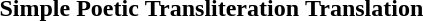<table>
<tr>
<th>Simple</th>
<th>Poetic</th>
<th>Transliteration</th>
<th>Translation</th>
</tr>
<tr style="vertical-align: top;">
<td lang="ja"></td>
<td lang="ja" style="padding-left: 2em"></td>
<td lang="ja-Latn" style="padding-left: 2em; font-style: italic"></td>
<td style="padding-left: 2em"></td>
</tr>
</table>
